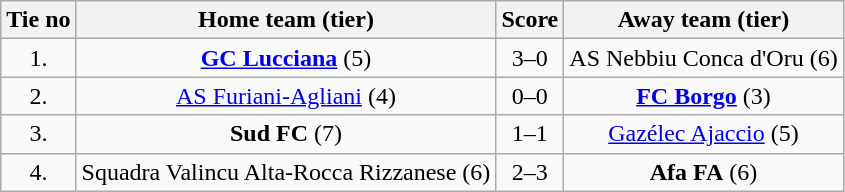<table class="wikitable" style="text-align: center">
<tr>
<th>Tie no</th>
<th>Home team (tier)</th>
<th>Score</th>
<th>Away team (tier)</th>
</tr>
<tr>
<td>1.</td>
<td><strong><a href='#'>GC Lucciana</a></strong> (5)</td>
<td>3–0</td>
<td>AS Nebbiu Conca d'Oru (6)</td>
</tr>
<tr>
<td>2.</td>
<td><a href='#'>AS Furiani-Agliani</a> (4)</td>
<td>0–0 </td>
<td><strong><a href='#'>FC Borgo</a></strong> (3)</td>
</tr>
<tr>
<td>3.</td>
<td><strong>Sud FC</strong> (7)</td>
<td>1–1 </td>
<td><a href='#'>Gazélec Ajaccio</a> (5)</td>
</tr>
<tr>
<td>4.</td>
<td>Squadra Valincu Alta-Rocca Rizzanese (6)</td>
<td>2–3</td>
<td><strong>Afa FA</strong> (6)</td>
</tr>
</table>
